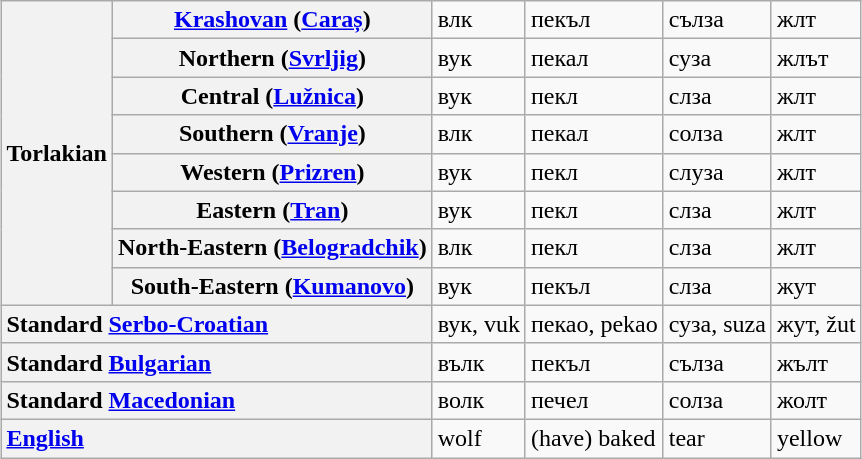<table class="wikitable" style="margin:auto;">
<tr>
<th rowspan="8">Torlakian</th>
<th><a href='#'>Krashovan</a> (<a href='#'>Caraș</a>)</th>
<td>влк </td>
<td>пекъл </td>
<td>сълза </td>
<td>жлт </td>
</tr>
<tr>
<th>Northern (<a href='#'>Svrljig</a>)</th>
<td>вук </td>
<td>пекал </td>
<td>суза </td>
<td>жлът </td>
</tr>
<tr>
<th>Central (<a href='#'>Lužnica</a>)</th>
<td>вук </td>
<td>пекл </td>
<td>слза </td>
<td>жлт </td>
</tr>
<tr>
<th>Southern (<a href='#'>Vranje</a>)</th>
<td>влк </td>
<td>пекал </td>
<td>солза </td>
<td>жлт </td>
</tr>
<tr>
<th>Western (<a href='#'>Prizren</a>)</th>
<td>вук </td>
<td>пекл </td>
<td>слуза </td>
<td>жлт </td>
</tr>
<tr>
<th>Eastern (<a href='#'>Tran</a>)</th>
<td>вук </td>
<td>пекл </td>
<td>слза </td>
<td>жлт </td>
</tr>
<tr>
<th>North-Eastern (<a href='#'>Belogradchik</a>)</th>
<td>влк </td>
<td>пекл </td>
<td>слза </td>
<td>жлт </td>
</tr>
<tr>
<th>South-Eastern (<a href='#'>Kumanovo</a>)</th>
<td>вук </td>
<td>пекъл </td>
<td>слза </td>
<td>жут </td>
</tr>
<tr>
<th colspan="2" style="text-align:left;">Standard <a href='#'>Serbo-Croatian</a></th>
<td>вук, vuk </td>
<td>пекао, pekao </td>
<td>суза, suza </td>
<td>жут, žut </td>
</tr>
<tr>
<th colspan="2" style="text-align:left;">Standard <a href='#'>Bulgarian</a></th>
<td>вълк </td>
<td>пекъл </td>
<td>сълза </td>
<td>жълт </td>
</tr>
<tr>
<th colspan="2" style="text-align:left;">Standard <a href='#'>Macedonian</a></th>
<td>волк </td>
<td>печел </td>
<td>солза </td>
<td>жолт </td>
</tr>
<tr>
<th colspan="2" style="text-align:left;"><a href='#'>English</a></th>
<td>wolf</td>
<td>(have) baked</td>
<td>tear</td>
<td>yellow</td>
</tr>
</table>
